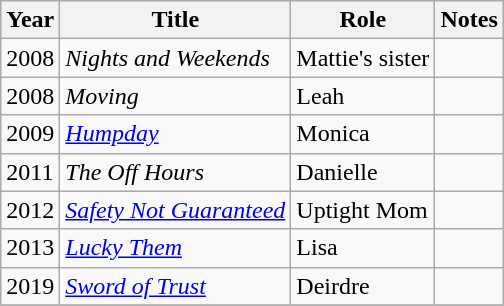<table class="wikitable">
<tr>
<th scope="col">Year</th>
<th scope="col">Title</th>
<th scope="col">Role</th>
<th scope="col">Notes</th>
</tr>
<tr>
<td>2008</td>
<td><em>Nights and Weekends</em></td>
<td>Mattie's sister</td>
<td></td>
</tr>
<tr>
<td>2008</td>
<td><em>Moving</em></td>
<td>Leah</td>
<td></td>
</tr>
<tr>
<td>2009</td>
<td><em><a href='#'>Humpday</a></em></td>
<td>Monica</td>
<td></td>
</tr>
<tr>
<td>2011</td>
<td><em>The Off Hours</em></td>
<td>Danielle</td>
<td></td>
</tr>
<tr>
<td>2012</td>
<td><em><a href='#'>Safety Not Guaranteed</a></em></td>
<td>Uptight Mom</td>
<td></td>
</tr>
<tr>
<td>2013</td>
<td><em><a href='#'>Lucky Them</a></em></td>
<td>Lisa</td>
<td></td>
</tr>
<tr>
<td>2019</td>
<td><em><a href='#'>Sword of Trust</a></em></td>
<td>Deirdre</td>
<td></td>
</tr>
<tr>
</tr>
</table>
